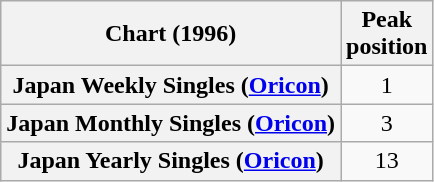<table class="wikitable sortable plainrowheaders" style="text-align:center;">
<tr>
<th scope="col">Chart (1996)</th>
<th scope="col">Peak<br>position</th>
</tr>
<tr>
<th scope="row">Japan Weekly Singles (<a href='#'>Oricon</a>)</th>
<td style="text-align:center;">1</td>
</tr>
<tr>
<th scope="row">Japan Monthly Singles (<a href='#'>Oricon</a>)</th>
<td style="text-align:center;">3</td>
</tr>
<tr>
<th scope="row">Japan Yearly Singles (<a href='#'>Oricon</a>)</th>
<td style="text-align:center;">13</td>
</tr>
</table>
